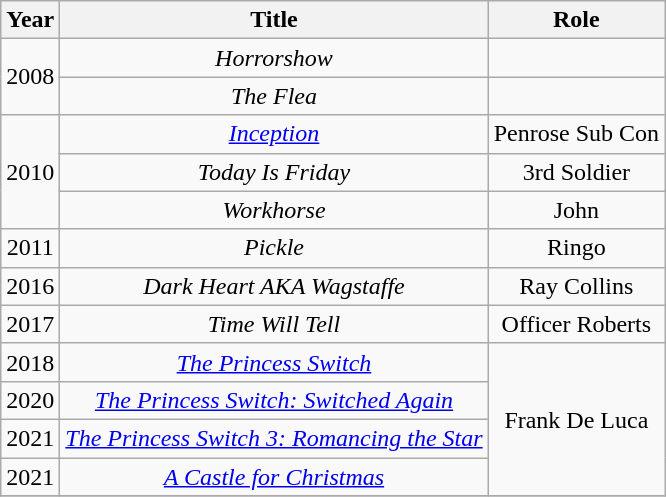<table class=wikitable style=text-align:center>
<tr>
<th>Year</th>
<th>Title</th>
<th>Role</th>
</tr>
<tr>
<td rowspan=2>2008</td>
<td><em>Horrorshow</em></td>
<td></td>
</tr>
<tr>
<td><em>The Flea</em></td>
<td></td>
</tr>
<tr>
<td rowspan=3>2010</td>
<td><em><a href='#'>Inception</a></em></td>
<td>Penrose Sub Con</td>
</tr>
<tr>
<td><em>Today Is Friday</em></td>
<td>3rd Soldier</td>
</tr>
<tr>
<td><em>Workhorse</em></td>
<td>John</td>
</tr>
<tr>
<td>2011</td>
<td><em>Pickle</em></td>
<td>Ringo</td>
</tr>
<tr>
<td>2016</td>
<td><em>Dark Heart AKA Wagstaffe</em></td>
<td>Ray Collins</td>
</tr>
<tr>
<td>2017</td>
<td><em>Time Will Tell</em></td>
<td>Officer Roberts</td>
</tr>
<tr>
<td>2018</td>
<td><em><a href='#'>The Princess Switch</a></em></td>
<td rowspan="4">Frank De Luca</td>
</tr>
<tr>
<td>2020</td>
<td><em><a href='#'>The Princess Switch: Switched Again</a></em></td>
</tr>
<tr>
<td>2021</td>
<td><em><a href='#'>The Princess Switch 3: Romancing the Star</a></em></td>
</tr>
<tr>
<td>2021</td>
<td><em><a href='#'>A Castle for Christmas</a></em></td>
</tr>
<tr>
</tr>
</table>
